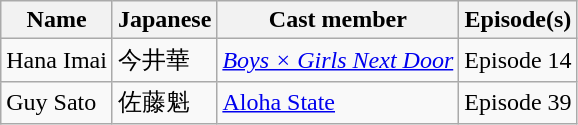<table class="wikitable">
<tr>
<th>Name</th>
<th>Japanese</th>
<th>Cast member</th>
<th>Episode(s)</th>
</tr>
<tr>
<td>Hana Imai</td>
<td>今井華</td>
<td><em><a href='#'>Boys × Girls Next Door</a></em></td>
<td>Episode 14</td>
</tr>
<tr>
<td>Guy Sato</td>
<td>佐藤魁</td>
<td><a href='#'>Aloha State</a></td>
<td>Episode 39</td>
</tr>
</table>
